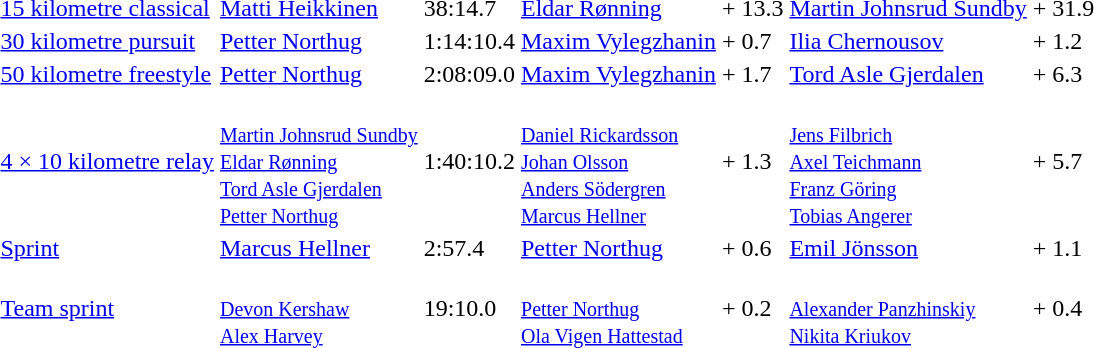<table>
<tr>
<td><a href='#'>15 kilometre classical</a></td>
<td><a href='#'>Matti Heikkinen</a><br><small></small></td>
<td>38:14.7</td>
<td><a href='#'>Eldar Rønning</a><br><small></small></td>
<td>+ 13.3</td>
<td><a href='#'>Martin Johnsrud Sundby</a><br><small></small></td>
<td>+ 31.9</td>
</tr>
<tr>
<td><a href='#'>30 kilometre pursuit</a></td>
<td><a href='#'>Petter Northug</a><br><small></small></td>
<td>1:14:10.4</td>
<td><a href='#'>Maxim Vylegzhanin</a><br><small></small></td>
<td>+ 0.7</td>
<td><a href='#'>Ilia Chernousov</a><br><small></small></td>
<td>+ 1.2</td>
</tr>
<tr>
<td><a href='#'>50 kilometre freestyle</a></td>
<td><a href='#'>Petter Northug</a><br><small></small></td>
<td>2:08:09.0</td>
<td><a href='#'>Maxim Vylegzhanin</a><br><small></small></td>
<td>+ 1.7</td>
<td><a href='#'>Tord Asle Gjerdalen</a><br><small></small></td>
<td>+ 6.3</td>
</tr>
<tr>
<td><a href='#'>4 × 10 kilometre relay</a></td>
<td> <br> <small><a href='#'>Martin Johnsrud Sundby</a><br><a href='#'>Eldar Rønning</a><br><a href='#'>Tord Asle Gjerdalen</a><br><a href='#'>Petter Northug</a></small></td>
<td>1:40:10.2</td>
<td> <br> <small><a href='#'>Daniel Rickardsson</a><br><a href='#'>Johan Olsson</a><br><a href='#'>Anders Södergren</a><br><a href='#'>Marcus Hellner</a></small></td>
<td>+ 1.3</td>
<td><br> <small><a href='#'>Jens Filbrich</a><br><a href='#'>Axel Teichmann</a><br><a href='#'>Franz Göring</a><br><a href='#'>Tobias Angerer</a></small></td>
<td>+ 5.7</td>
</tr>
<tr>
<td><a href='#'>Sprint</a></td>
<td><a href='#'>Marcus Hellner</a><br><small></small></td>
<td>2:57.4</td>
<td><a href='#'>Petter Northug</a><br><small></small></td>
<td>+ 0.6</td>
<td><a href='#'>Emil Jönsson</a><br><small></small></td>
<td>+ 1.1</td>
</tr>
<tr>
<td><a href='#'>Team sprint</a></td>
<td><br><small><a href='#'>Devon Kershaw</a><br><a href='#'>Alex Harvey</a></small></td>
<td>19:10.0</td>
<td><br><small><a href='#'>Petter Northug</a><br><a href='#'>Ola Vigen Hattestad</a></small></td>
<td>+ 0.2</td>
<td><br><small><a href='#'>Alexander Panzhinskiy</a><br><a href='#'>Nikita Kriukov</a></small></td>
<td>+ 0.4</td>
</tr>
<tr>
</tr>
</table>
